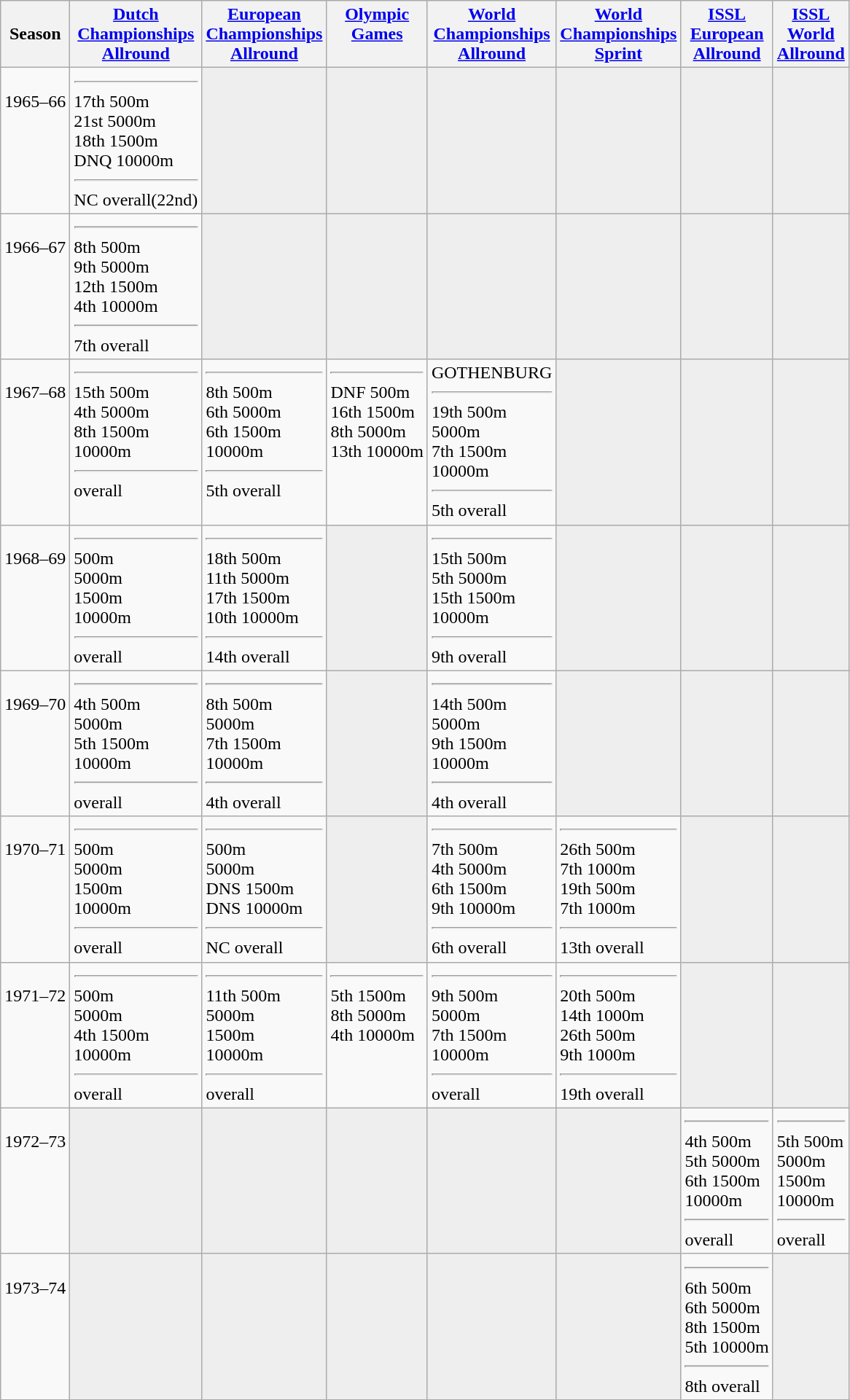<table class="wikitable">
<tr style="vertical-align: top;">
<th><br> Season</th>
<th><a href='#'>Dutch <br> Championships <br> Allround</a></th>
<th><a href='#'>European <br> Championships <br> Allround</a></th>
<th><a href='#'>Olympic <br> Games</a></th>
<th><a href='#'>World <br> Championships <br> Allround</a></th>
<th><a href='#'>World <br> Championships <br> Sprint</a></th>
<th><a href='#'>ISSL <br> European <br> Allround</a></th>
<th><a href='#'>ISSL <br> World <br> Allround</a></th>
</tr>
<tr style="vertical-align: top;">
<td><br> 1965–66</td>
<td> <hr> 17th 500m <br> 21st 5000m <br> 18th 1500m <br> DNQ 10000m <hr> NC overall(22nd)</td>
<td bgcolor=#EEEEEE></td>
<td bgcolor=#EEEEEE></td>
<td bgcolor=#EEEEEE></td>
<td bgcolor=#EEEEEE></td>
<td bgcolor=#EEEEEE></td>
<td bgcolor=#EEEEEE></td>
</tr>
<tr style="vertical-align: top;">
<td><br> 1966–67</td>
<td> <hr> 8th 500m <br> 9th 5000m <br> 12th 1500m <br> 4th 10000m <hr> 7th overall</td>
<td bgcolor=#EEEEEE></td>
<td bgcolor=#EEEEEE></td>
<td bgcolor=#EEEEEE></td>
<td bgcolor=#EEEEEE></td>
<td bgcolor=#EEEEEE></td>
<td bgcolor=#EEEEEE></td>
</tr>
<tr style="vertical-align: top;">
<td><br> 1967–68</td>
<td> <hr> 15th 500m <br> 4th 5000m <br> 8th 1500m <br>  10000m <hr>  overall</td>
<td> <hr> 8th 500m <br> 6th 5000m <br> 6th 1500m <br>  10000m <hr> 5th overall</td>
<td> <hr> DNF 500m <br> 16th 1500m <br> 8th 5000m <br> 13th 10000m</td>
<td>GOTHENBURG <hr> 19th 500m <br>  5000m <br> 7th 1500m <br>  10000m <hr> 5th overall</td>
<td bgcolor=#EEEEEE></td>
<td bgcolor=#EEEEEE></td>
<td bgcolor=#EEEEEE></td>
</tr>
<tr style="vertical-align: top;">
<td><br> 1968–69</td>
<td> <hr>  500m <br>  5000m <br>  1500m <br>  10000m <hr>  overall</td>
<td> <hr> 18th 500m <br> 11th 5000m <br> 17th 1500m <br> 10th 10000m <hr> 14th overall</td>
<td bgcolor=#EEEEEE></td>
<td> <hr> 15th 500m <br> 5th 5000m <br> 15th 1500m <br>  10000m <hr> 9th overall</td>
<td bgcolor=#EEEEEE></td>
<td bgcolor=#EEEEEE></td>
<td bgcolor=#EEEEEE></td>
</tr>
<tr style="vertical-align: top;">
<td><br> 1969–70</td>
<td> <hr> 4th 500m <br>  5000m <br> 5th 1500m <br>  10000m <hr>  overall</td>
<td> <hr> 8th 500m <br>  5000m <br> 7th 1500m <br>  10000m <hr> 4th overall</td>
<td bgcolor=#EEEEEE></td>
<td> <hr> 14th 500m <br>  5000m <br> 9th 1500m <br>  10000m <hr> 4th overall</td>
<td bgcolor=#EEEEEE></td>
<td bgcolor=#EEEEEE></td>
<td bgcolor=#EEEEEE></td>
</tr>
<tr style="vertical-align: top;">
<td><br> 1970–71</td>
<td> <hr>  500m <br>  5000m <br>  1500m <br>  10000m <hr>  overall</td>
<td> <hr>  500m <br>  5000m <br> DNS 1500m <br> DNS 10000m <hr> NC overall</td>
<td bgcolor=#EEEEEE></td>
<td> <hr> 7th 500m <br> 4th 5000m <br> 6th 1500m <br> 9th 10000m <hr> 6th overall</td>
<td> <hr> 26th 500m <br> 7th 1000m <br> 19th 500m <br> 7th 1000m <hr> 13th overall</td>
<td bgcolor=#EEEEEE></td>
<td bgcolor=#EEEEEE></td>
</tr>
<tr style="vertical-align: top;">
<td><br> 1971–72</td>
<td> <hr>  500m <br>  5000m <br> 4th 1500m <br>  10000m <hr>  overall</td>
<td> <hr> 11th 500m <br>  5000m <br>  1500m <br>  10000m <hr>  overall</td>
<td> <hr> 5th 1500m <br> 8th 5000m <br> 4th 10000m</td>
<td> <hr> 9th 500m <br>  5000m <br> 7th 1500m <br>  10000m <hr>  overall</td>
<td> <hr> 20th 500m <br> 14th 1000m <br> 26th 500m <br> 9th 1000m <hr> 19th overall</td>
<td bgcolor=#EEEEEE></td>
<td bgcolor=#EEEEEE></td>
</tr>
<tr style="vertical-align: top;">
<td><br> 1972–73</td>
<td bgcolor=#EEEEEE></td>
<td bgcolor=#EEEEEE></td>
<td bgcolor=#EEEEEE></td>
<td bgcolor=#EEEEEE></td>
<td bgcolor=#EEEEEE></td>
<td> <hr> 4th 500m <br> 5th 5000m <br> 6th 1500m <br>  10000m <hr>  overall</td>
<td> <hr> 5th 500m <br>  5000m <br>  1500m <br>  10000m <hr>  overall</td>
</tr>
<tr style="vertical-align: top;">
<td><br> 1973–74</td>
<td bgcolor=#EEEEEE></td>
<td bgcolor=#EEEEEE></td>
<td bgcolor=#EEEEEE></td>
<td bgcolor=#EEEEEE></td>
<td bgcolor=#EEEEEE></td>
<td> <hr> 6th 500m <br> 6th 5000m <br> 8th 1500m <br> 5th 10000m <hr> 8th overall</td>
<td bgcolor=#EEEEEE></td>
</tr>
</table>
